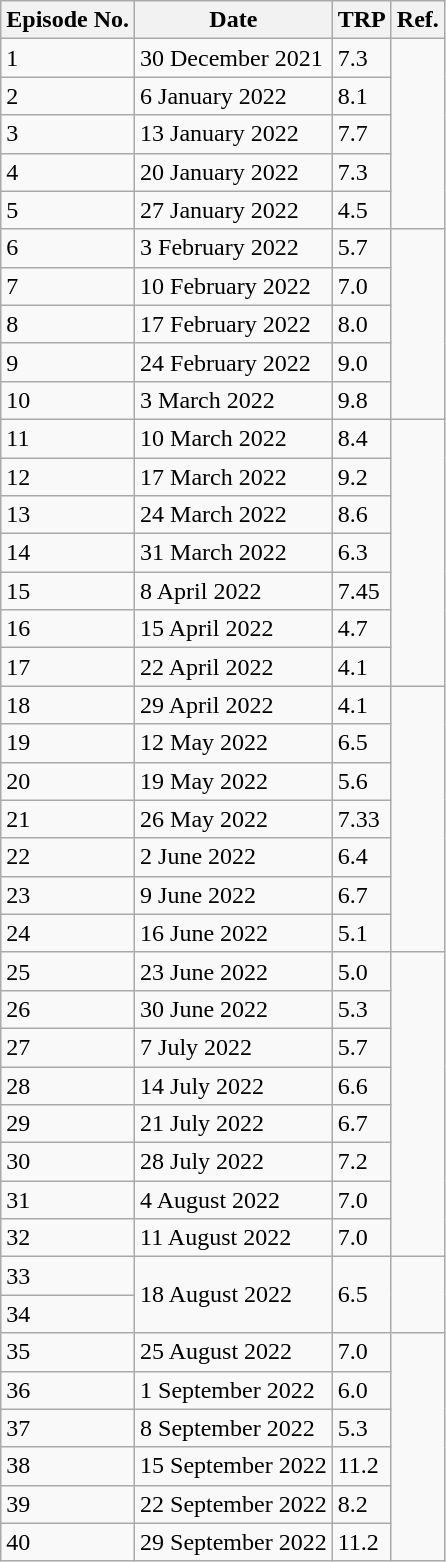<table class="wikitable">
<tr>
<th>Episode No.</th>
<th>Date</th>
<th>TRP</th>
<th>Ref.</th>
</tr>
<tr>
<td>1</td>
<td>30 December 2021</td>
<td>7.3</td>
<td rowspan="5"></td>
</tr>
<tr>
<td>2</td>
<td>6 January 2022</td>
<td>8.1</td>
</tr>
<tr>
<td>3</td>
<td>13 January 2022</td>
<td>7.7</td>
</tr>
<tr>
<td>4</td>
<td>20 January 2022</td>
<td>7.3</td>
</tr>
<tr>
<td>5</td>
<td>27 January 2022</td>
<td>4.5</td>
</tr>
<tr>
<td>6</td>
<td>3 February 2022</td>
<td>5.7</td>
<td rowspan="5"></td>
</tr>
<tr>
<td>7</td>
<td>10 February 2022</td>
<td>7.0</td>
</tr>
<tr>
<td>8</td>
<td>17 February 2022</td>
<td>8.0</td>
</tr>
<tr>
<td>9</td>
<td>24 February 2022</td>
<td>9.0</td>
</tr>
<tr>
<td>10</td>
<td>3 March 2022</td>
<td>9.8</td>
</tr>
<tr>
<td>11</td>
<td>10 March 2022</td>
<td>8.4</td>
<td rowspan="7"></td>
</tr>
<tr>
<td>12</td>
<td>17 March 2022</td>
<td>9.2</td>
</tr>
<tr>
<td>13</td>
<td>24 March 2022</td>
<td>8.6</td>
</tr>
<tr>
<td>14</td>
<td>31 March 2022</td>
<td>6.3</td>
</tr>
<tr>
<td>15</td>
<td>8 April 2022</td>
<td>7.45</td>
</tr>
<tr>
<td>16</td>
<td>15 April 2022</td>
<td>4.7</td>
</tr>
<tr>
<td>17</td>
<td>22 April 2022</td>
<td>4.1</td>
</tr>
<tr>
<td>18</td>
<td>29 April 2022</td>
<td>4.1</td>
<td rowspan="7"></td>
</tr>
<tr>
<td>19</td>
<td>12 May 2022</td>
<td>6.5</td>
</tr>
<tr>
<td>20</td>
<td>19 May 2022</td>
<td>5.6</td>
</tr>
<tr>
<td>21</td>
<td>26 May 2022</td>
<td>7.33</td>
</tr>
<tr>
<td>22</td>
<td>2 June 2022</td>
<td>6.4</td>
</tr>
<tr>
<td>23</td>
<td>9 June 2022</td>
<td>6.7</td>
</tr>
<tr>
<td>24</td>
<td>16 June 2022</td>
<td>5.1</td>
</tr>
<tr>
<td>25</td>
<td>23 June 2022</td>
<td>5.0</td>
<td rowspan="8"></td>
</tr>
<tr>
<td>26</td>
<td>30 June 2022</td>
<td>5.3</td>
</tr>
<tr>
<td>27</td>
<td>7 July 2022</td>
<td>5.7</td>
</tr>
<tr>
<td>28</td>
<td>14 July 2022</td>
<td>6.6</td>
</tr>
<tr>
<td>29</td>
<td>21 July 2022</td>
<td>6.7</td>
</tr>
<tr>
<td>30</td>
<td>28 July 2022</td>
<td>7.2</td>
</tr>
<tr>
<td>31</td>
<td>4 August 2022</td>
<td>7.0</td>
</tr>
<tr>
<td>32</td>
<td>11 August 2022</td>
<td>7.0</td>
</tr>
<tr>
<td>33</td>
<td rowspan="2">18 August 2022</td>
<td rowspan="2">6.5</td>
<td rowspan="2"></td>
</tr>
<tr>
<td>34</td>
</tr>
<tr>
<td>35</td>
<td>25 August 2022</td>
<td>7.0</td>
<td rowspan="6"></td>
</tr>
<tr>
<td>36</td>
<td>1 September 2022</td>
<td>6.0</td>
</tr>
<tr>
<td>37</td>
<td>8 September 2022</td>
<td>5.3</td>
</tr>
<tr>
<td>38</td>
<td>15 September 2022</td>
<td>11.2</td>
</tr>
<tr>
<td>39</td>
<td>22 September 2022</td>
<td>8.2</td>
</tr>
<tr>
<td>40</td>
<td>29 September 2022</td>
<td>11.2</td>
</tr>
</table>
